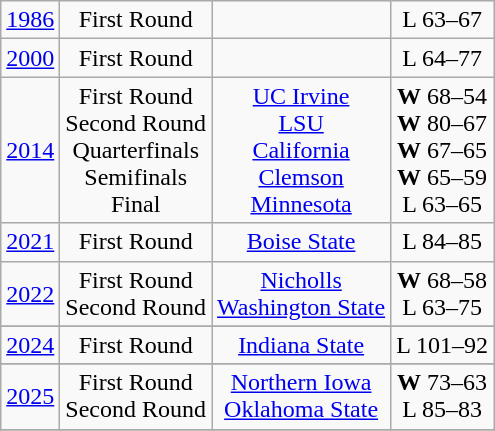<table class="wikitable">
<tr align="center">
<td><a href='#'>1986</a></td>
<td>First Round</td>
<td></td>
<td>L 63–67</td>
</tr>
<tr align="center">
<td><a href='#'>2000</a></td>
<td>First Round</td>
<td></td>
<td>L 64–77</td>
</tr>
<tr align="center">
<td><a href='#'>2014</a></td>
<td>First Round<br>Second Round<br>Quarterfinals<br>Semifinals<br>Final</td>
<td><a href='#'>UC Irvine</a><br><a href='#'>LSU</a><br><a href='#'>California</a><br><a href='#'>Clemson</a><br><a href='#'>Minnesota</a></td>
<td><strong>W</strong> 68–54 <br><strong>W</strong> 80–67 <br><strong>W</strong> 67–65<br><strong>W</strong> 65–59<br>L 63–65</td>
</tr>
<tr align="center">
<td><a href='#'>2021</a></td>
<td>First Round</td>
<td><a href='#'>Boise State</a></td>
<td>L 84–85</td>
</tr>
<tr align="center">
<td><a href='#'>2022</a></td>
<td>First Round<br>Second Round</td>
<td><a href='#'>Nicholls</a><br><a href='#'>Washington State</a></td>
<td><strong>W</strong> 68–58 <br>L 63–75</td>
</tr>
<tr>
</tr>
<tr align="center">
<td><a href='#'>2024</a></td>
<td>First Round</td>
<td><a href='#'>Indiana State</a></td>
<td>L 101–92</td>
</tr>
<tr>
</tr>
<tr align="center">
<td><a href='#'>2025</a></td>
<td>First Round<br>Second Round</td>
<td><a href='#'>Northern Iowa</a><br><a href='#'>Oklahoma State</a></td>
<td><strong>W</strong> 73–63 <br>L 85–83</td>
</tr>
<tr>
</tr>
</table>
